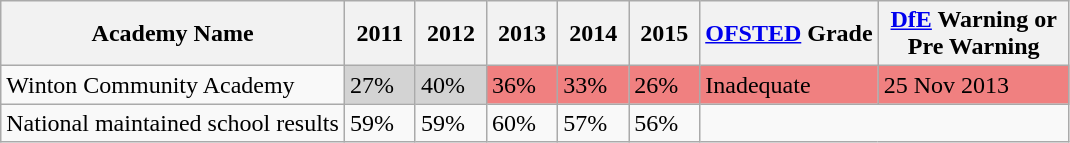<table class="wikitable">
<tr>
<th>Academy Name</th>
<th scope="col" style="width: 40px;">2011</th>
<th scope="col" style="width: 40px;">2012</th>
<th scope="col" style="width: 40px;">2013</th>
<th scope="col" style="width: 40px;">2014</th>
<th scope="col" style="width: 40px;">2015</th>
<th><a href='#'>OFSTED</a> Grade</th>
<th scope="col" style="width: 120px;"><a href='#'>DfE</a> Warning or Pre Warning</th>
</tr>
<tr>
<td>Winton Community Academy</td>
<td style="background:lightgrey;">27%</td>
<td style="background:lightgrey;">40%</td>
<td style="background:lightcoral;">36%</td>
<td style="background:lightcoral;">33%</td>
<td style="background:lightcoral;">26%</td>
<td style="background:lightcoral;">Inadequate</td>
<td style="background:lightcoral;">25 Nov 2013</td>
</tr>
<tr>
<td>National maintained school results</td>
<td>59%</td>
<td>59%</td>
<td>60%</td>
<td>57%</td>
<td>56%</td>
</tr>
</table>
